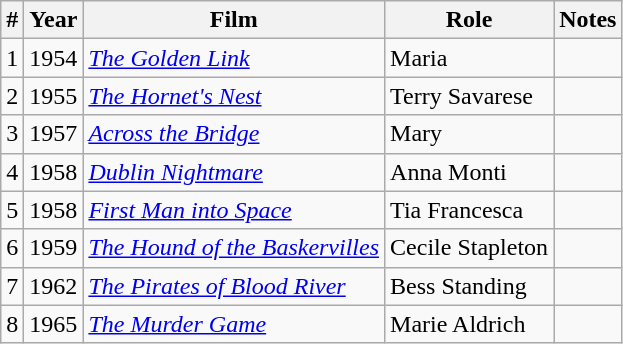<table class=wikitable>
<tr>
<th>#</th>
<th>Year</th>
<th>Film</th>
<th>Role</th>
<th>Notes</th>
</tr>
<tr>
<td>1</td>
<td>1954</td>
<td><em><a href='#'>The Golden Link</a></em></td>
<td>Maria</td>
<td></td>
</tr>
<tr>
<td>2</td>
<td>1955</td>
<td><em><a href='#'>The Hornet's Nest</a></em></td>
<td>Terry Savarese</td>
<td></td>
</tr>
<tr>
<td>3</td>
<td>1957</td>
<td><em><a href='#'>Across the Bridge</a></em></td>
<td>Mary</td>
<td></td>
</tr>
<tr>
<td>4</td>
<td>1958</td>
<td><em><a href='#'>Dublin Nightmare</a></em></td>
<td>Anna Monti</td>
<td></td>
</tr>
<tr>
<td>5</td>
<td>1958</td>
<td><em><a href='#'>First Man into Space</a></em></td>
<td>Tia Francesca</td>
<td></td>
</tr>
<tr>
<td>6</td>
<td>1959</td>
<td><em><a href='#'>The Hound of the Baskervilles</a></em></td>
<td>Cecile Stapleton</td>
<td></td>
</tr>
<tr>
<td>7</td>
<td>1962</td>
<td><em><a href='#'>The Pirates of Blood River</a></em></td>
<td>Bess Standing</td>
<td></td>
</tr>
<tr>
<td>8</td>
<td>1965</td>
<td><em><a href='#'>The Murder Game</a></em></td>
<td>Marie Aldrich</td>
<td></td>
</tr>
</table>
